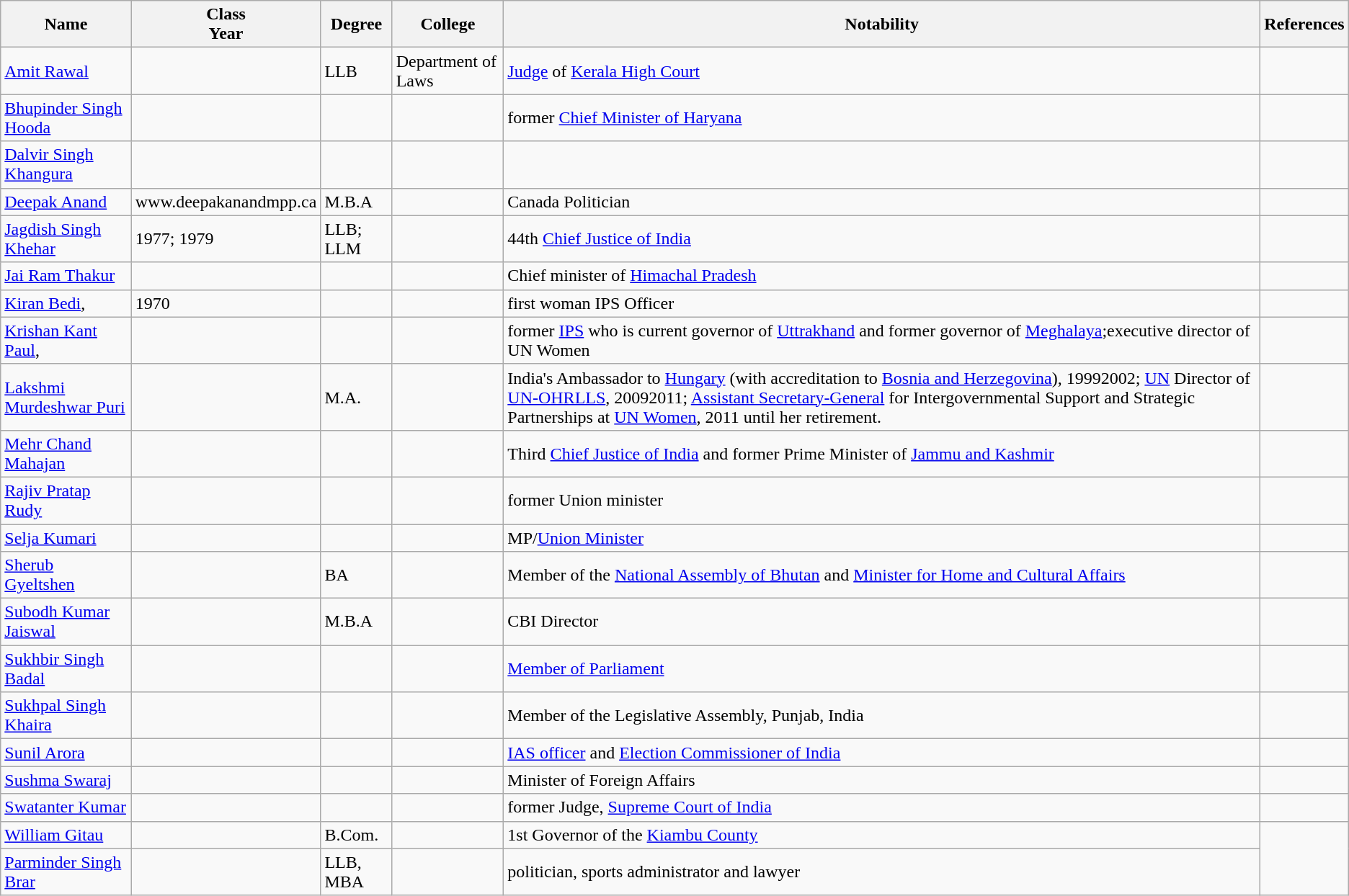<table class="wikitable">
<tr>
<th>Name</th>
<th>Class<br>Year</th>
<th>Degree</th>
<th>College</th>
<th>Notability</th>
<th>References</th>
</tr>
<tr>
<td><a href='#'>Amit Rawal</a></td>
<td></td>
<td>LLB</td>
<td>Department of Laws</td>
<td><a href='#'>Judge</a> of <a href='#'>Kerala High Court</a></td>
</tr>
<tr>
<td><a href='#'>Bhupinder Singh Hooda</a></td>
<td></td>
<td></td>
<td></td>
<td>former <a href='#'>Chief Minister of Haryana</a></td>
<td></td>
</tr>
<tr>
<td><a href='#'>Dalvir Singh Khangura</a></td>
<td></td>
<td></td>
<td></td>
<td></td>
</tr>
<tr>
<td><a href='#'>Deepak Anand</a></td>
<td>www.deepakanandmpp.ca</td>
<td>M.B.A</td>
<td></td>
<td>Canada Politician</td>
<td></td>
</tr>
<tr>
<td><a href='#'>Jagdish Singh Khehar</a></td>
<td>1977; 1979</td>
<td>LLB; LLM</td>
<td></td>
<td>44th <a href='#'>Chief Justice of India</a></td>
<td></td>
</tr>
<tr>
<td><a href='#'>Jai Ram Thakur</a></td>
<td></td>
<td></td>
<td></td>
<td>Chief minister of <a href='#'>Himachal Pradesh</a></td>
<td></td>
</tr>
<tr>
<td><a href='#'>Kiran Bedi</a>,</td>
<td>1970</td>
<td></td>
<td></td>
<td>first woman IPS Officer</td>
<td></td>
</tr>
<tr>
<td><a href='#'>Krishan Kant Paul</a>,</td>
<td></td>
<td></td>
<td></td>
<td>former <a href='#'>IPS</a> who is current governor of <a href='#'>Uttrakhand</a> and former governor of <a href='#'>Meghalaya</a>;executive director of UN Women</td>
<td></td>
</tr>
<tr>
<td><a href='#'>Lakshmi Murdeshwar Puri</a></td>
<td></td>
<td>M.A.</td>
<td></td>
<td>India's Ambassador to <a href='#'>Hungary</a> (with accreditation to <a href='#'>Bosnia and Herzegovina</a>), 19992002; <a href='#'>UN</a> Director of <a href='#'>UN-OHRLLS</a>, 20092011; <a href='#'>Assistant Secretary-General</a> for Intergovernmental Support and Strategic Partnerships at <a href='#'>UN Women</a>, 2011 until her retirement.</td>
<td></td>
</tr>
<tr>
<td><a href='#'>Mehr Chand Mahajan</a></td>
<td></td>
<td></td>
<td></td>
<td>Third <a href='#'>Chief Justice of India</a> and former Prime Minister of <a href='#'>Jammu and Kashmir</a></td>
<td></td>
</tr>
<tr>
<td><a href='#'>Rajiv Pratap Rudy</a></td>
<td></td>
<td></td>
<td></td>
<td>former Union minister</td>
<td></td>
</tr>
<tr>
<td><a href='#'>Selja Kumari</a></td>
<td></td>
<td></td>
<td></td>
<td>MP/<a href='#'>Union Minister</a></td>
<td></td>
</tr>
<tr>
<td><a href='#'>Sherub Gyeltshen</a></td>
<td></td>
<td>BA</td>
<td></td>
<td>Member of the <a href='#'>National Assembly of Bhutan</a> and <a href='#'>Minister for Home and Cultural Affairs</a></td>
<td></td>
</tr>
<tr>
<td><a href='#'>Subodh Kumar Jaiswal</a></td>
<td></td>
<td>M.B.A</td>
<td></td>
<td>CBI Director</td>
<td></td>
</tr>
<tr>
<td><a href='#'>Sukhbir Singh Badal</a></td>
<td></td>
<td></td>
<td></td>
<td><a href='#'>Member of Parliament</a></td>
<td></td>
</tr>
<tr>
<td><a href='#'>Sukhpal Singh Khaira</a></td>
<td></td>
<td></td>
<td></td>
<td>Member of the Legislative Assembly, Punjab, India</td>
<td></td>
</tr>
<tr>
<td><a href='#'>Sunil Arora</a></td>
<td></td>
<td></td>
<td></td>
<td><a href='#'>IAS officer</a> and <a href='#'>Election Commissioner of India</a></td>
<td></td>
</tr>
<tr>
<td><a href='#'>Sushma Swaraj</a></td>
<td></td>
<td></td>
<td></td>
<td>Minister of Foreign Affairs</td>
<td></td>
</tr>
<tr>
<td><a href='#'>Swatanter Kumar</a></td>
<td></td>
<td></td>
<td></td>
<td>former Judge, <a href='#'>Supreme Court of India</a></td>
<td></td>
</tr>
<tr>
<td><a href='#'>William Gitau</a></td>
<td></td>
<td>B.Com.</td>
<td></td>
<td>1st Governor of the <a href='#'>Kiambu County</a></td>
</tr>
<tr>
<td><a href='#'>Parminder Singh Brar</a></td>
<td></td>
<td>LLB, MBA</td>
<td></td>
<td>politician, sports administrator and lawyer</td>
</tr>
</table>
